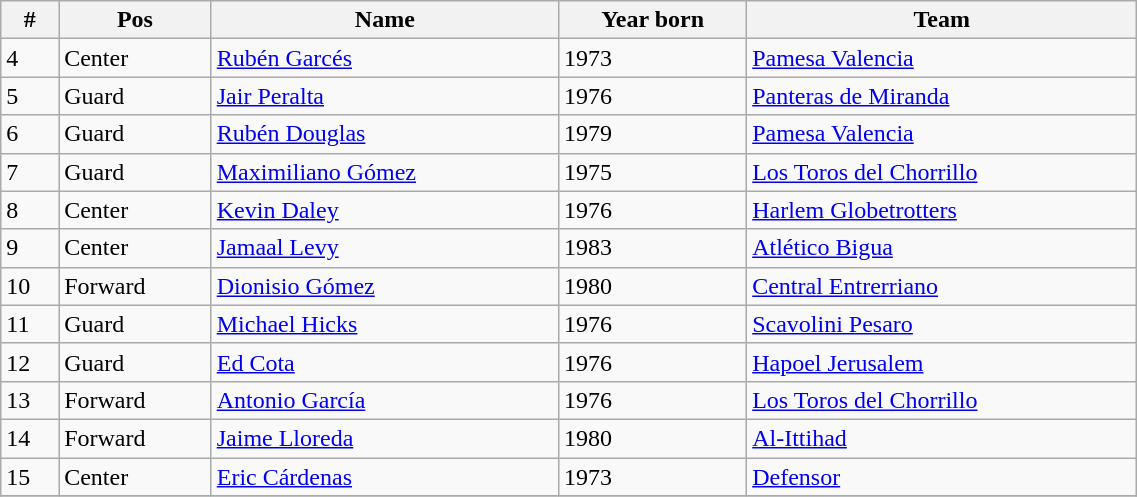<table class="wikitable" width=60%>
<tr>
<th>#</th>
<th>Pos</th>
<th>Name</th>
<th>Year born</th>
<th>Team</th>
</tr>
<tr>
<td>4</td>
<td>Center</td>
<td><a href='#'>Rubén Garcés</a></td>
<td>1973</td>
<td> <a href='#'>Pamesa Valencia</a></td>
</tr>
<tr>
<td>5</td>
<td>Guard</td>
<td><a href='#'>Jair Peralta</a></td>
<td>1976</td>
<td> <a href='#'>Panteras de Miranda</a></td>
</tr>
<tr>
<td>6</td>
<td>Guard</td>
<td><a href='#'>Rubén Douglas</a></td>
<td>1979</td>
<td> <a href='#'>Pamesa Valencia</a></td>
</tr>
<tr>
<td>7</td>
<td>Guard</td>
<td><a href='#'>Maximiliano Gómez</a></td>
<td>1975</td>
<td> <a href='#'>Los Toros del Chorrillo</a></td>
</tr>
<tr>
<td>8</td>
<td>Center</td>
<td><a href='#'>Kevin Daley</a></td>
<td>1976</td>
<td> <a href='#'>Harlem Globetrotters</a></td>
</tr>
<tr>
<td>9</td>
<td>Center</td>
<td><a href='#'>Jamaal Levy</a></td>
<td>1983</td>
<td> <a href='#'>Atlético Bigua</a></td>
</tr>
<tr>
<td>10</td>
<td>Forward</td>
<td><a href='#'>Dionisio Gómez</a></td>
<td>1980</td>
<td> <a href='#'>Central Entrerriano</a></td>
</tr>
<tr>
<td>11</td>
<td>Guard</td>
<td><a href='#'>Michael Hicks</a></td>
<td>1976</td>
<td> <a href='#'>Scavolini Pesaro</a></td>
</tr>
<tr>
<td>12</td>
<td>Guard</td>
<td><a href='#'>Ed Cota</a></td>
<td>1976</td>
<td> <a href='#'>Hapoel Jerusalem</a></td>
</tr>
<tr>
<td>13</td>
<td>Forward</td>
<td><a href='#'>Antonio García</a></td>
<td>1976</td>
<td> <a href='#'>Los Toros del Chorrillo</a></td>
</tr>
<tr>
<td>14</td>
<td>Forward</td>
<td><a href='#'>Jaime Lloreda</a></td>
<td>1980</td>
<td> <a href='#'>Al-Ittihad</a></td>
</tr>
<tr>
<td>15</td>
<td>Center</td>
<td><a href='#'>Eric Cárdenas</a></td>
<td>1973</td>
<td> <a href='#'>Defensor</a></td>
</tr>
<tr>
</tr>
</table>
